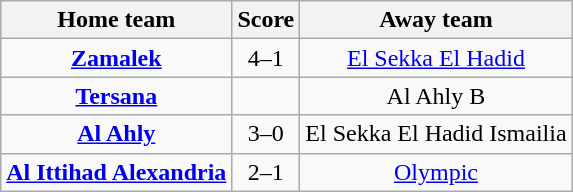<table class="wikitable" style="text-align: center">
<tr>
<th>Home team</th>
<th>Score</th>
<th>Away team</th>
</tr>
<tr>
<td><strong><a href='#'>Zamalek</a></strong></td>
<td>4–1</td>
<td><a href='#'>El Sekka El Hadid</a></td>
</tr>
<tr>
<td><strong><a href='#'>Tersana</a></strong></td>
<td></td>
<td>Al Ahly B</td>
</tr>
<tr>
<td><strong><a href='#'>Al Ahly</a></strong></td>
<td>3–0</td>
<td>El Sekka El Hadid Ismailia</td>
</tr>
<tr>
<td><strong><a href='#'>Al Ittihad Alexandria</a></strong></td>
<td>2–1</td>
<td><a href='#'>Olympic</a></td>
</tr>
</table>
